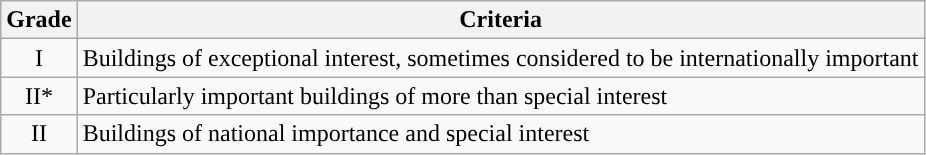<table class="wikitable">
<tr>
<th>Grade</th>
<th>Criteria</th>
</tr>
<tr>
<td align="center" >I</td>
<td>Buildings of exceptional interest, sometimes considered to be internationally important</td>
</tr>
<tr>
<td align="center" >II*</td>
<td>Particularly important buildings of more than special interest</td>
</tr>
<tr>
<td align="center" >II</td>
<td>Buildings of national importance and special interest</td>
</tr>
</table>
